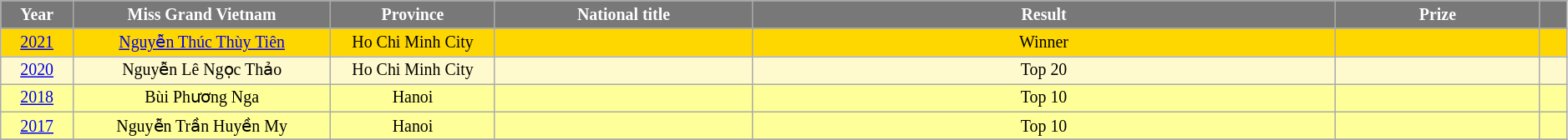<table class="wikitable sortable" style="font-size: 83%; text-align:center">
<tr bgcolor="#787878" align="center" colspan="10">
<th width="60" style="background-color:#787878;color:#FFFFFF;"><span><strong>Year</strong></span></th>
<th width="250" style="background-color:#787878;color:#FFFFFF;">Miss Grand Vietnam</th>
<th width="150" style="background-color:#787878;color:#FFFFFF;"><span><strong>Province</strong></span></th>
<th width="250" style="background-color:#787878;color:#FFFFFF;"><span><strong>National title</strong></span></th>
<th width="600" style="background-color:#787878;color:#FFFFFF;"><span><strong>Result</strong></span></th>
<th width="200" style="background-color:#787878;color:#FFFFFF;"><span><strong>Prize</strong></span></th>
<th width="20" style="background-color:#787878;color:#FFFFFF;"><span><strong></strong></span></th>
</tr>
<tr>
</tr>
<tr style="background-color:gold">
<td> <a href='#'>2021</a></td>
<td><a href='#'>Nguyễn Thúc Thùy Tiên</a></td>
<td>Ho Chi Minh City</td>
<td></td>
<td>Winner</td>
<td></td>
<td></td>
</tr>
<tr style="background-color:#FFFACD">
<td> <a href='#'>2020</a></td>
<td>Nguyễn Lê Ngọc Thảo</td>
<td>Ho Chi Minh City</td>
<td></td>
<td>Top 20</td>
<td></td>
<td></td>
</tr>
<tr style="background-color:#FFFF99">
<td> <a href='#'>2018</a></td>
<td>Bùi Phương Nga</td>
<td>Hanoi</td>
<td></td>
<td>Top 10</td>
<td></td>
<td></td>
</tr>
<tr style="background-color:#FFFF99">
<td> <a href='#'>2017</a></td>
<td>Nguyễn Trần Huyền My</td>
<td>Hanoi</td>
<td></td>
<td>Top 10</td>
<td style="background:;"></td>
<td></td>
</tr>
<tr>
</tr>
</table>
